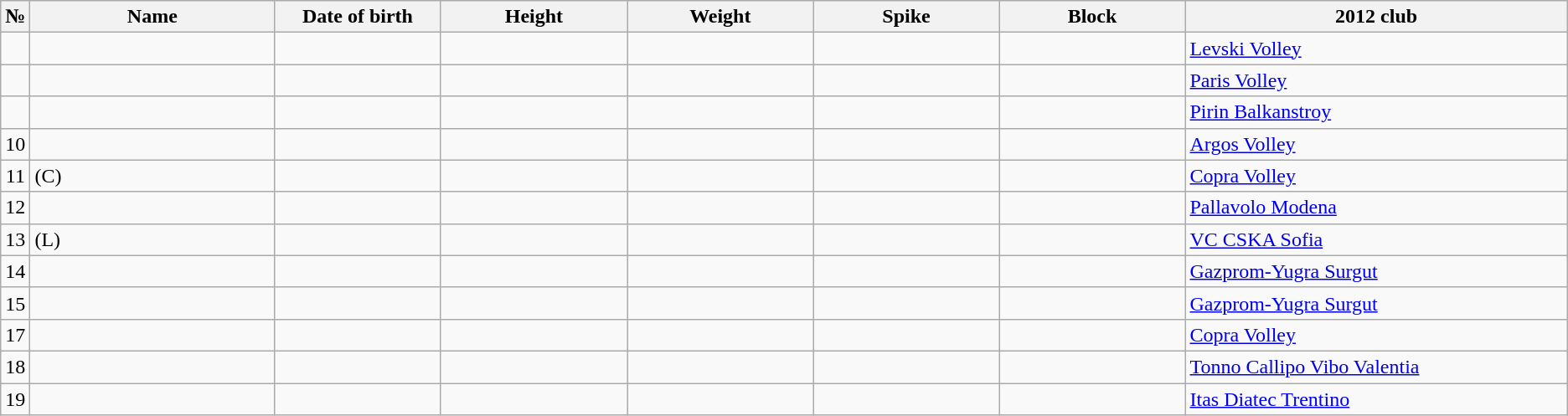<table class="wikitable sortable" style="font-size:100%; text-align:center;">
<tr>
<th>№</th>
<th style="width:12em">Name</th>
<th style="width:8em">Date of birth</th>
<th style="width:9em">Height</th>
<th style="width:9em">Weight</th>
<th style="width:9em">Spike</th>
<th style="width:9em">Block</th>
<th style="width:19em">2012 club</th>
</tr>
<tr>
<td></td>
<td style="text-align:left;"></td>
<td style="text-align:right;"></td>
<td></td>
<td></td>
<td></td>
<td></td>
<td style="text-align:left;"> <a href='#'>Levski Volley</a></td>
</tr>
<tr>
<td></td>
<td style="text-align:left;"></td>
<td style="text-align:right;"></td>
<td></td>
<td></td>
<td></td>
<td></td>
<td style="text-align:left;"> <a href='#'>Paris Volley</a></td>
</tr>
<tr>
<td></td>
<td style="text-align:left;"></td>
<td style="text-align:right;"></td>
<td></td>
<td></td>
<td></td>
<td></td>
<td style="text-align:left;"> <a href='#'>Pirin Balkanstroy</a></td>
</tr>
<tr>
<td>10</td>
<td style="text-align:left;"></td>
<td style="text-align:right;"></td>
<td></td>
<td></td>
<td></td>
<td></td>
<td style="text-align:left;"> <a href='#'>Argos Volley</a></td>
</tr>
<tr>
<td>11</td>
<td style="text-align:left;"> (C)</td>
<td style="text-align:right;"></td>
<td></td>
<td></td>
<td></td>
<td></td>
<td style="text-align:left;"> <a href='#'>Copra Volley</a></td>
</tr>
<tr>
<td>12</td>
<td style="text-align:left;"></td>
<td style="text-align:right;"></td>
<td></td>
<td></td>
<td></td>
<td></td>
<td style="text-align:left;"> <a href='#'>Pallavolo Modena</a></td>
</tr>
<tr>
<td>13</td>
<td style="text-align:left;"> (L)</td>
<td style="text-align:right;"></td>
<td></td>
<td></td>
<td></td>
<td></td>
<td style="text-align:left;"> <a href='#'>VC CSKA Sofia</a></td>
</tr>
<tr>
<td>14</td>
<td style="text-align:left;"></td>
<td style="text-align:right;"></td>
<td></td>
<td></td>
<td></td>
<td></td>
<td style="text-align:left;"> <a href='#'>Gazprom-Yugra Surgut</a></td>
</tr>
<tr>
<td>15</td>
<td style="text-align:left;"></td>
<td style="text-align:right;"></td>
<td></td>
<td></td>
<td></td>
<td></td>
<td style="text-align:left;"> <a href='#'>Gazprom-Yugra Surgut</a></td>
</tr>
<tr>
<td>17</td>
<td style="text-align:left;"></td>
<td style="text-align:right;"></td>
<td></td>
<td></td>
<td></td>
<td></td>
<td style="text-align:left;"> <a href='#'>Copra Volley</a></td>
</tr>
<tr>
<td>18</td>
<td style="text-align:left;"></td>
<td style="text-align:right;"></td>
<td></td>
<td></td>
<td></td>
<td></td>
<td style="text-align:left;"> <a href='#'>Tonno Callipo Vibo Valentia</a></td>
</tr>
<tr>
<td>19</td>
<td style="text-align:left;"></td>
<td style="text-align:right;"></td>
<td></td>
<td></td>
<td></td>
<td></td>
<td style="text-align:left;"> <a href='#'>Itas Diatec Trentino</a></td>
</tr>
</table>
